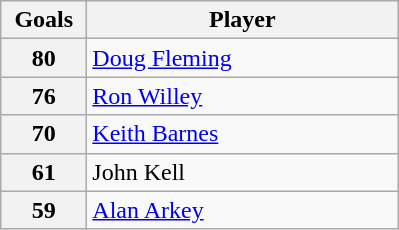<table class="wikitable" style="text-align:left;">
<tr>
<th width=50>Goals</th>
<th width=200>Player</th>
</tr>
<tr>
<th>80</th>
<td> <a href='#'>Doug Fleming</a></td>
</tr>
<tr>
<th>76</th>
<td> <a href='#'>Ron Willey</a></td>
</tr>
<tr>
<th>70</th>
<td> <a href='#'>Keith Barnes</a></td>
</tr>
<tr>
<th>61</th>
<td> John Kell</td>
</tr>
<tr>
<th>59</th>
<td> <a href='#'>Alan Arkey</a></td>
</tr>
</table>
